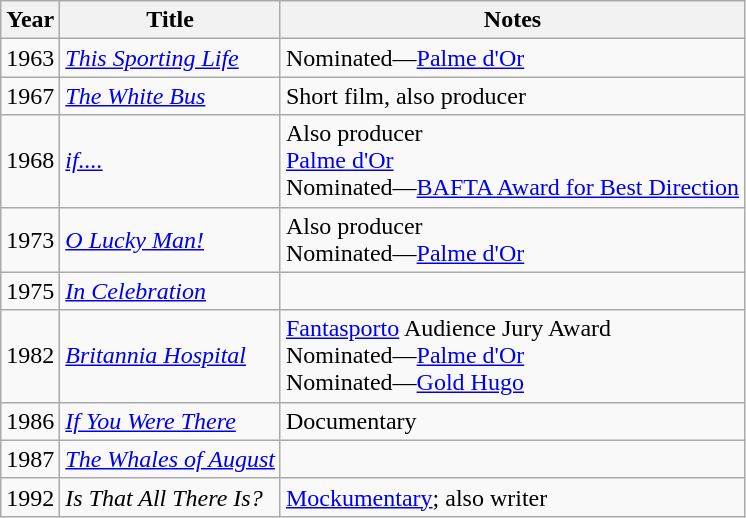<table class="wikitable">
<tr>
<th>Year</th>
<th>Title</th>
<th>Notes</th>
</tr>
<tr>
<td>1963</td>
<td><em><a href='#'>This Sporting Life</a></em></td>
<td>Nominated—<a href='#'>Palme d'Or</a></td>
</tr>
<tr>
<td>1967</td>
<td><em><a href='#'>The White Bus</a></em></td>
<td>Short film, also producer</td>
</tr>
<tr>
<td>1968</td>
<td><em><a href='#'>if....</a></em></td>
<td>Also producer<br><a href='#'>Palme d'Or</a><br>Nominated—<a href='#'>BAFTA Award for Best Direction</a></td>
</tr>
<tr>
<td>1973</td>
<td><em><a href='#'>O Lucky Man!</a></em></td>
<td>Also producer<br>Nominated—<a href='#'>Palme d'Or</a></td>
</tr>
<tr>
<td>1975</td>
<td><em><a href='#'>In Celebration</a></em></td>
<td></td>
</tr>
<tr>
<td>1982</td>
<td><em><a href='#'>Britannia Hospital</a></em></td>
<td><a href='#'>Fantasporto</a> Audience Jury Award<br>Nominated—<a href='#'>Palme d'Or</a><br>Nominated—<a href='#'>Gold Hugo</a></td>
</tr>
<tr>
<td>1986</td>
<td><em><a href='#'>If You Were There</a></em></td>
<td>Documentary</td>
</tr>
<tr>
<td>1987</td>
<td><em><a href='#'>The Whales of August</a></em></td>
<td></td>
</tr>
<tr>
<td>1992</td>
<td><em>Is That All There Is?</em></td>
<td><a href='#'>Mockumentary</a>; also writer</td>
</tr>
</table>
